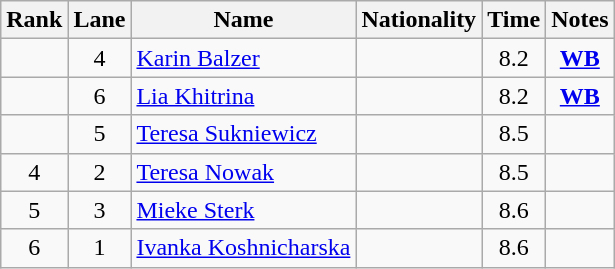<table class="wikitable sortable" style="text-align:center">
<tr>
<th>Rank</th>
<th>Lane</th>
<th>Name</th>
<th>Nationality</th>
<th>Time</th>
<th>Notes</th>
</tr>
<tr>
<td></td>
<td>4</td>
<td align="left"><a href='#'>Karin Balzer</a></td>
<td align=left></td>
<td>8.2</td>
<td><strong><a href='#'>WB</a></strong></td>
</tr>
<tr>
<td></td>
<td>6</td>
<td align="left"><a href='#'>Lia Khitrina</a></td>
<td align=left></td>
<td>8.2</td>
<td><strong><a href='#'>WB</a></strong></td>
</tr>
<tr>
<td></td>
<td>5</td>
<td align="left"><a href='#'>Teresa Sukniewicz</a></td>
<td align=left></td>
<td>8.5</td>
<td></td>
</tr>
<tr>
<td>4</td>
<td>2</td>
<td align="left"><a href='#'>Teresa Nowak</a></td>
<td align=left></td>
<td>8.5</td>
<td></td>
</tr>
<tr>
<td>5</td>
<td>3</td>
<td align="left"><a href='#'>Mieke Sterk</a></td>
<td align=left></td>
<td>8.6</td>
<td></td>
</tr>
<tr>
<td>6</td>
<td>1</td>
<td align="left"><a href='#'>Ivanka Koshnicharska</a></td>
<td align=left></td>
<td>8.6</td>
<td></td>
</tr>
</table>
